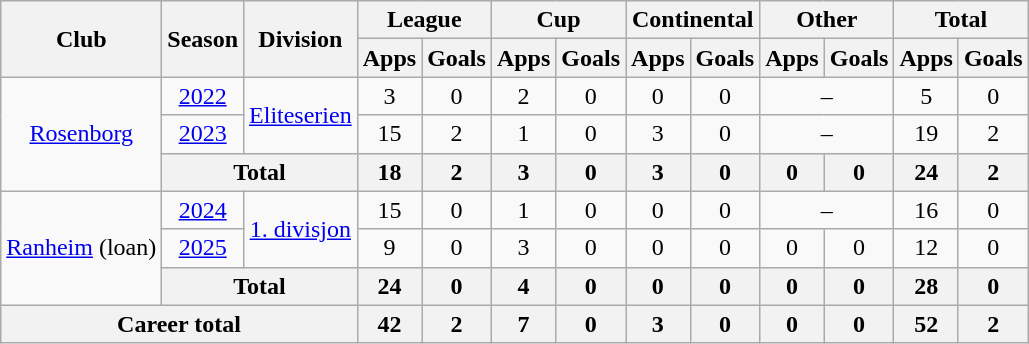<table class="wikitable" style="text-align: center;">
<tr>
<th rowspan="2">Club</th>
<th rowspan="2">Season</th>
<th rowspan="2">Division</th>
<th colspan="2">League</th>
<th colspan="2">Cup</th>
<th colspan="2">Continental</th>
<th colspan="2">Other</th>
<th colspan="2">Total</th>
</tr>
<tr>
<th>Apps</th>
<th>Goals</th>
<th>Apps</th>
<th>Goals</th>
<th>Apps</th>
<th>Goals</th>
<th>Apps</th>
<th>Goals</th>
<th>Apps</th>
<th>Goals</th>
</tr>
<tr>
<td rowspan="3" valign="center"><a href='#'>Rosenborg</a></td>
<td><a href='#'>2022</a></td>
<td rowspan="2"><a href='#'>Eliteserien</a></td>
<td>3</td>
<td>0</td>
<td>2</td>
<td>0</td>
<td>0</td>
<td>0</td>
<td colspan=2>–</td>
<td>5</td>
<td>0</td>
</tr>
<tr>
<td><a href='#'>2023</a></td>
<td>15</td>
<td>2</td>
<td>1</td>
<td>0</td>
<td>3</td>
<td>0</td>
<td colspan=2>–</td>
<td>19</td>
<td>2</td>
</tr>
<tr>
<th colspan=2>Total</th>
<th>18</th>
<th>2</th>
<th>3</th>
<th>0</th>
<th>3</th>
<th>0</th>
<th>0</th>
<th>0</th>
<th>24</th>
<th>2</th>
</tr>
<tr>
<td rowspan="3" valign="center"><a href='#'>Ranheim</a> (loan)</td>
<td><a href='#'>2024</a></td>
<td rowspan="2"><a href='#'>1. divisjon</a></td>
<td>15</td>
<td>0</td>
<td>1</td>
<td>0</td>
<td>0</td>
<td>0</td>
<td colspan=2>–</td>
<td>16</td>
<td>0</td>
</tr>
<tr>
<td><a href='#'>2025</a></td>
<td>9</td>
<td>0</td>
<td>3</td>
<td>0</td>
<td>0</td>
<td>0</td>
<td>0</td>
<td>0</td>
<td>12</td>
<td>0</td>
</tr>
<tr>
<th colspan=2>Total</th>
<th>24</th>
<th>0</th>
<th>4</th>
<th>0</th>
<th>0</th>
<th>0</th>
<th>0</th>
<th>0</th>
<th>28</th>
<th>0</th>
</tr>
<tr>
<th colspan="3">Career total</th>
<th>42</th>
<th>2</th>
<th>7</th>
<th>0</th>
<th>3</th>
<th>0</th>
<th>0</th>
<th>0</th>
<th>52</th>
<th>2</th>
</tr>
</table>
